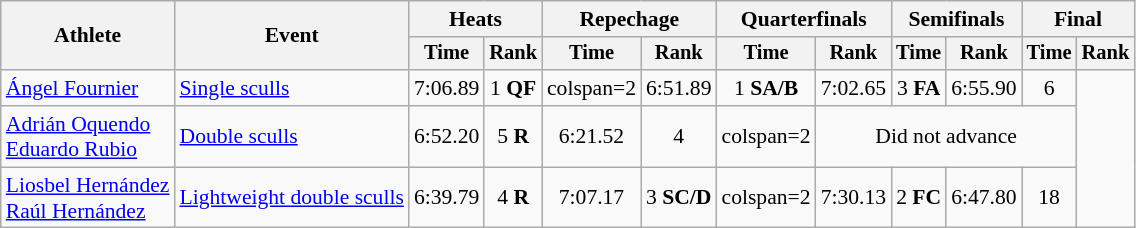<table class="wikitable" style="font-size:90%">
<tr>
<th rowspan="2">Athlete</th>
<th rowspan="2">Event</th>
<th colspan="2">Heats</th>
<th colspan="2">Repechage</th>
<th colspan="2">Quarterfinals</th>
<th colspan="2">Semifinals</th>
<th colspan="2">Final</th>
</tr>
<tr style="font-size:95%">
<th>Time</th>
<th>Rank</th>
<th>Time</th>
<th>Rank</th>
<th>Time</th>
<th>Rank</th>
<th>Time</th>
<th>Rank</th>
<th>Time</th>
<th>Rank</th>
</tr>
<tr align=center>
<td align=left><a href='#'>Ángel Fournier</a></td>
<td align=left><a href='#'>Single sculls</a></td>
<td>7:06.89</td>
<td>1 <strong>QF</strong></td>
<td>colspan=2 </td>
<td>6:51.89</td>
<td>1 <strong>SA/B</strong></td>
<td>7:02.65</td>
<td>3 <strong>FA</strong></td>
<td>6:55.90</td>
<td>6</td>
</tr>
<tr align=center>
<td align=left><a href='#'>Adrián Oquendo</a><br><a href='#'>Eduardo Rubio</a></td>
<td align=left><a href='#'>Double sculls</a></td>
<td>6:52.20</td>
<td>5 <strong>R</strong></td>
<td>6:21.52</td>
<td>4</td>
<td>colspan=2 </td>
<td colspan=4>Did not advance</td>
</tr>
<tr align=center>
<td align=left><a href='#'>Liosbel Hernández</a><br><a href='#'>Raúl Hernández</a></td>
<td align=left><a href='#'>Lightweight double sculls</a></td>
<td>6:39.79</td>
<td>4 <strong>R</strong></td>
<td>7:07.17</td>
<td>3 <strong>SC/D</strong></td>
<td>colspan=2 </td>
<td>7:30.13</td>
<td>2 <strong>FC</strong></td>
<td>6:47.80</td>
<td>18</td>
</tr>
</table>
